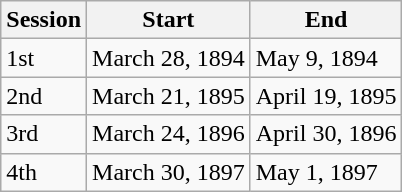<table class="wikitable">
<tr>
<th>Session</th>
<th>Start</th>
<th>End</th>
</tr>
<tr>
<td>1st</td>
<td>March 28, 1894</td>
<td>May 9, 1894</td>
</tr>
<tr>
<td>2nd</td>
<td>March 21, 1895</td>
<td>April 19, 1895</td>
</tr>
<tr>
<td>3rd</td>
<td>March 24, 1896</td>
<td>April 30, 1896</td>
</tr>
<tr>
<td>4th</td>
<td>March 30, 1897</td>
<td>May 1, 1897</td>
</tr>
</table>
